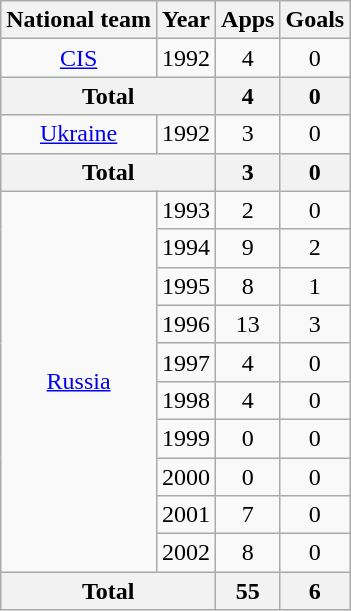<table class="wikitable" style="text-align:center">
<tr>
<th>National team</th>
<th>Year</th>
<th>Apps</th>
<th>Goals</th>
</tr>
<tr>
<td><a href='#'>CIS</a></td>
<td>1992</td>
<td>4</td>
<td>0</td>
</tr>
<tr>
<th colspan="2">Total</th>
<th>4</th>
<th>0</th>
</tr>
<tr>
<td><a href='#'>Ukraine</a></td>
<td>1992</td>
<td>3</td>
<td>0</td>
</tr>
<tr>
<th colspan="2">Total</th>
<th>3</th>
<th>0</th>
</tr>
<tr>
<td rowspan="10"><a href='#'>Russia</a></td>
<td>1993</td>
<td>2</td>
<td>0</td>
</tr>
<tr>
<td>1994</td>
<td>9</td>
<td>2</td>
</tr>
<tr>
<td>1995</td>
<td>8</td>
<td>1</td>
</tr>
<tr>
<td>1996</td>
<td>13</td>
<td>3</td>
</tr>
<tr>
<td>1997</td>
<td>4</td>
<td>0</td>
</tr>
<tr>
<td>1998</td>
<td>4</td>
<td>0</td>
</tr>
<tr>
<td>1999</td>
<td>0</td>
<td>0</td>
</tr>
<tr>
<td>2000</td>
<td>0</td>
<td>0</td>
</tr>
<tr>
<td>2001</td>
<td>7</td>
<td>0</td>
</tr>
<tr>
<td>2002</td>
<td>8</td>
<td>0</td>
</tr>
<tr>
<th colspan="2">Total</th>
<th>55</th>
<th>6</th>
</tr>
</table>
